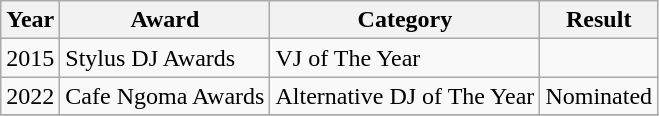<table class="wikitable">
<tr>
<th scope="col">Year</th>
<th scope="col">Award</th>
<th>Category</th>
<th scope="col">Result</th>
</tr>
<tr>
<td>2015</td>
<td>Stylus DJ Awards</td>
<td>VJ of The Year</td>
<td></td>
</tr>
<tr>
<td>2022</td>
<td>Cafe Ngoma Awards</td>
<td>Alternative DJ of The Year</td>
<td>Nominated</td>
</tr>
<tr>
</tr>
</table>
